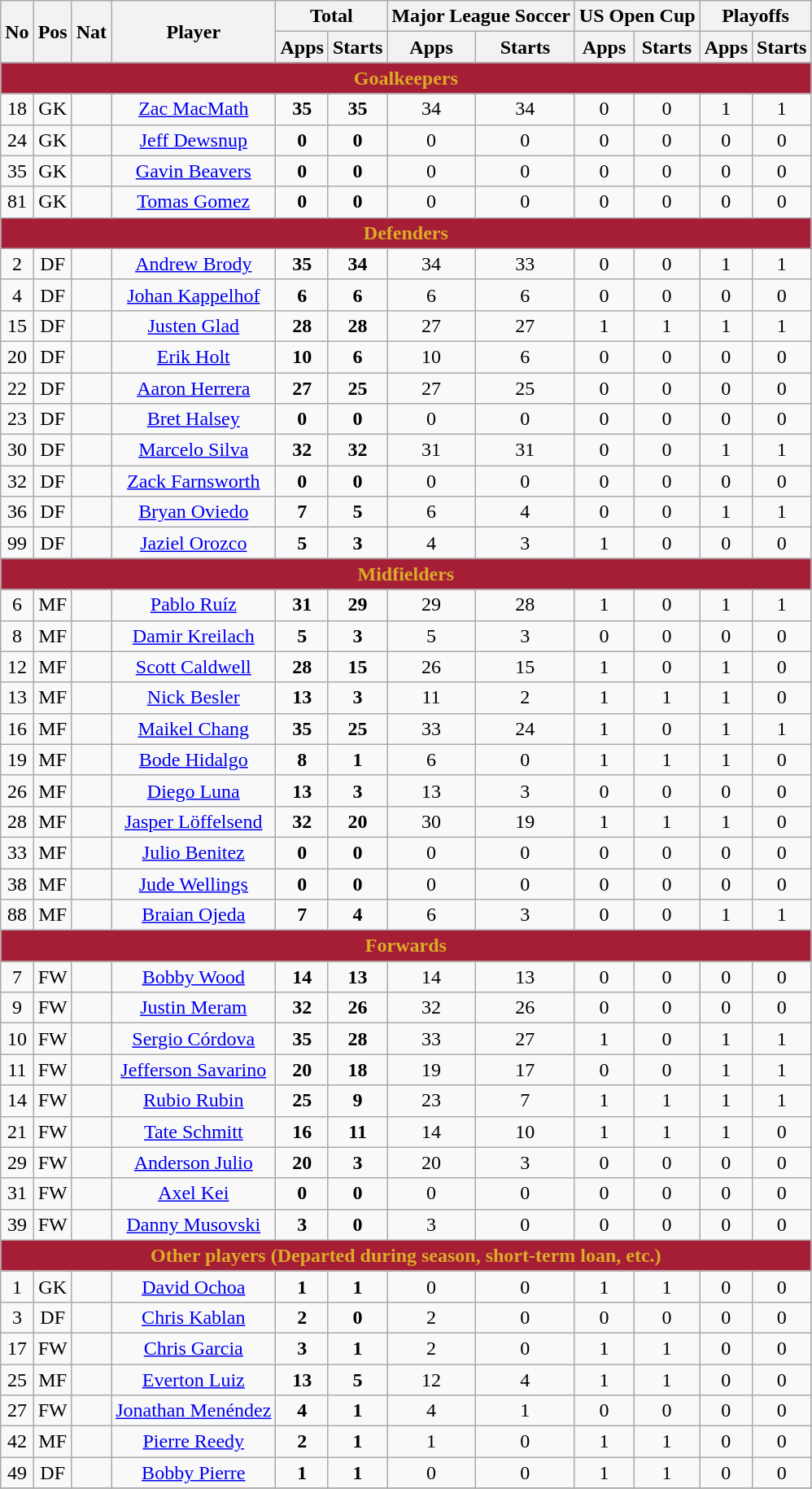<table class="wikitable sortable" style="text-align:center">
<tr>
<th rowspan="2">No</th>
<th rowspan="2">Pos</th>
<th rowspan="2">Nat</th>
<th rowspan="2">Player</th>
<th colspan="2">Total</th>
<th colspan="2">Major League Soccer</th>
<th colspan="2">US Open Cup</th>
<th colspan="2">Playoffs</th>
</tr>
<tr>
<th>Apps</th>
<th>Starts</th>
<th>Apps</th>
<th>Starts</th>
<th>Apps</th>
<th>Starts</th>
<th>Apps</th>
<th>Starts</th>
</tr>
<tr>
<th colspan="14" style="background:#A51E36; color:#DAAC27; text-align:center">Goalkeepers</th>
</tr>
<tr>
<td>18</td>
<td>GK</td>
<td></td>
<td><a href='#'>Zac MacMath</a></td>
<td><strong>35</strong></td>
<td><strong>35</strong></td>
<td>34</td>
<td>34</td>
<td>0</td>
<td>0</td>
<td>1</td>
<td>1</td>
</tr>
<tr>
<td>24</td>
<td>GK</td>
<td></td>
<td><a href='#'>Jeff Dewsnup</a></td>
<td><strong>0</strong></td>
<td><strong>0</strong></td>
<td>0</td>
<td>0</td>
<td>0</td>
<td>0</td>
<td>0</td>
<td>0</td>
</tr>
<tr>
<td>35</td>
<td>GK</td>
<td></td>
<td><a href='#'>Gavin Beavers</a></td>
<td><strong>0</strong></td>
<td><strong>0</strong></td>
<td>0</td>
<td>0</td>
<td>0</td>
<td>0</td>
<td>0</td>
<td>0</td>
</tr>
<tr>
<td>81</td>
<td>GK</td>
<td></td>
<td><a href='#'>Tomas Gomez</a></td>
<td><strong>0</strong></td>
<td><strong>0</strong></td>
<td>0</td>
<td>0</td>
<td>0</td>
<td>0</td>
<td>0</td>
<td>0</td>
</tr>
<tr>
<th colspan="14" style="background:#A51E36; color:#DAAC27; text-align:center">Defenders</th>
</tr>
<tr>
<td>2</td>
<td>DF</td>
<td></td>
<td><a href='#'>Andrew Brody</a></td>
<td><strong>35</strong></td>
<td><strong>34</strong></td>
<td>34</td>
<td>33</td>
<td>0</td>
<td>0</td>
<td>1</td>
<td>1</td>
</tr>
<tr>
<td>4</td>
<td>DF</td>
<td></td>
<td><a href='#'>Johan Kappelhof</a></td>
<td><strong>6</strong></td>
<td><strong>6</strong></td>
<td>6</td>
<td>6</td>
<td>0</td>
<td>0</td>
<td>0</td>
<td>0</td>
</tr>
<tr>
<td>15</td>
<td>DF</td>
<td></td>
<td><a href='#'>Justen Glad</a></td>
<td><strong>28</strong></td>
<td><strong>28</strong></td>
<td>27</td>
<td>27</td>
<td>1</td>
<td>1</td>
<td>1</td>
<td>1</td>
</tr>
<tr>
<td>20</td>
<td>DF</td>
<td></td>
<td><a href='#'>Erik Holt</a></td>
<td><strong>10</strong></td>
<td><strong>6</strong></td>
<td>10</td>
<td>6</td>
<td>0</td>
<td>0</td>
<td>0</td>
<td>0</td>
</tr>
<tr>
<td>22</td>
<td>DF</td>
<td></td>
<td><a href='#'>Aaron Herrera</a></td>
<td><strong>27</strong></td>
<td><strong>25</strong></td>
<td>27</td>
<td>25</td>
<td>0</td>
<td>0</td>
<td>0</td>
<td>0</td>
</tr>
<tr>
<td>23</td>
<td>DF</td>
<td></td>
<td><a href='#'>Bret Halsey</a></td>
<td><strong>0</strong></td>
<td><strong>0</strong></td>
<td>0</td>
<td>0</td>
<td>0</td>
<td>0</td>
<td>0</td>
<td>0</td>
</tr>
<tr>
<td>30</td>
<td>DF</td>
<td></td>
<td><a href='#'>Marcelo Silva</a></td>
<td><strong>32</strong></td>
<td><strong>32</strong></td>
<td>31</td>
<td>31</td>
<td>0</td>
<td>0</td>
<td>1</td>
<td>1</td>
</tr>
<tr>
<td>32</td>
<td>DF</td>
<td></td>
<td><a href='#'>Zack Farnsworth</a></td>
<td><strong>0</strong></td>
<td><strong>0</strong></td>
<td>0</td>
<td>0</td>
<td>0</td>
<td>0</td>
<td>0</td>
<td>0</td>
</tr>
<tr>
<td>36</td>
<td>DF</td>
<td></td>
<td><a href='#'>Bryan Oviedo</a></td>
<td><strong>7</strong></td>
<td><strong>5</strong></td>
<td>6</td>
<td>4</td>
<td>0</td>
<td>0</td>
<td>1</td>
<td>1</td>
</tr>
<tr>
<td>99</td>
<td>DF</td>
<td></td>
<td><a href='#'>Jaziel Orozco</a></td>
<td><strong>5</strong></td>
<td><strong>3</strong></td>
<td>4</td>
<td>3</td>
<td>1</td>
<td>0</td>
<td>0</td>
<td>0</td>
</tr>
<tr>
<th colspan="14" style="background:#A51E36; color:#DAAC27; text-align:center">Midfielders</th>
</tr>
<tr>
<td>6</td>
<td>MF</td>
<td></td>
<td><a href='#'>Pablo Ruíz</a></td>
<td><strong>31</strong></td>
<td><strong>29</strong></td>
<td>29</td>
<td>28</td>
<td>1</td>
<td>0</td>
<td>1</td>
<td>1</td>
</tr>
<tr>
<td>8</td>
<td>MF</td>
<td></td>
<td><a href='#'>Damir Kreilach</a></td>
<td><strong>5</strong></td>
<td><strong>3</strong></td>
<td>5</td>
<td>3</td>
<td>0</td>
<td>0</td>
<td>0</td>
<td>0</td>
</tr>
<tr>
<td>12</td>
<td>MF</td>
<td></td>
<td><a href='#'>Scott Caldwell</a></td>
<td><strong>28</strong></td>
<td><strong>15</strong></td>
<td>26</td>
<td>15</td>
<td>1</td>
<td>0</td>
<td>1</td>
<td>0</td>
</tr>
<tr>
<td>13</td>
<td>MF</td>
<td></td>
<td><a href='#'>Nick Besler</a></td>
<td><strong>13</strong></td>
<td><strong>3</strong></td>
<td>11</td>
<td>2</td>
<td>1</td>
<td>1</td>
<td>1</td>
<td>0</td>
</tr>
<tr>
<td>16</td>
<td>MF</td>
<td></td>
<td><a href='#'>Maikel Chang</a></td>
<td><strong>35</strong></td>
<td><strong>25</strong></td>
<td>33</td>
<td>24</td>
<td>1</td>
<td>0</td>
<td>1</td>
<td>1</td>
</tr>
<tr>
<td>19</td>
<td>MF</td>
<td></td>
<td><a href='#'>Bode Hidalgo</a></td>
<td><strong>8</strong></td>
<td><strong>1</strong></td>
<td>6</td>
<td>0</td>
<td>1</td>
<td>1</td>
<td>1</td>
<td>0</td>
</tr>
<tr>
<td>26</td>
<td>MF</td>
<td></td>
<td><a href='#'>Diego Luna</a></td>
<td><strong>13</strong></td>
<td><strong>3</strong></td>
<td>13</td>
<td>3</td>
<td>0</td>
<td>0</td>
<td>0</td>
<td>0</td>
</tr>
<tr>
<td>28</td>
<td>MF</td>
<td></td>
<td><a href='#'>Jasper Löffelsend</a></td>
<td><strong>32</strong></td>
<td><strong>20</strong></td>
<td>30</td>
<td>19</td>
<td>1</td>
<td>1</td>
<td>1</td>
<td>0</td>
</tr>
<tr>
<td>33</td>
<td>MF</td>
<td></td>
<td><a href='#'>Julio Benitez</a></td>
<td><strong>0</strong></td>
<td><strong>0</strong></td>
<td>0</td>
<td>0</td>
<td>0</td>
<td>0</td>
<td>0</td>
<td>0</td>
</tr>
<tr>
<td>38</td>
<td>MF</td>
<td></td>
<td><a href='#'>Jude Wellings</a></td>
<td><strong>0</strong></td>
<td><strong>0</strong></td>
<td>0</td>
<td>0</td>
<td>0</td>
<td>0</td>
<td>0</td>
<td>0</td>
</tr>
<tr>
<td>88</td>
<td>MF</td>
<td></td>
<td><a href='#'>Braian Ojeda</a></td>
<td><strong>7</strong></td>
<td><strong>4</strong></td>
<td>6</td>
<td>3</td>
<td>0</td>
<td>0</td>
<td>1</td>
<td>1</td>
</tr>
<tr>
<th colspan="14" style="background:#A51E36; color:#DAAC27; text-align:center">Forwards</th>
</tr>
<tr>
<td>7</td>
<td>FW</td>
<td></td>
<td><a href='#'>Bobby Wood</a></td>
<td><strong>14</strong></td>
<td><strong>13</strong></td>
<td>14</td>
<td>13</td>
<td>0</td>
<td>0</td>
<td>0</td>
<td>0</td>
</tr>
<tr>
<td>9</td>
<td>FW</td>
<td></td>
<td><a href='#'>Justin Meram</a></td>
<td><strong>32</strong></td>
<td><strong>26</strong></td>
<td>32</td>
<td>26</td>
<td>0</td>
<td>0</td>
<td>0</td>
<td>0</td>
</tr>
<tr>
<td>10</td>
<td>FW</td>
<td></td>
<td><a href='#'>Sergio Córdova</a></td>
<td><strong>35</strong></td>
<td><strong>28</strong></td>
<td>33</td>
<td>27</td>
<td>1</td>
<td>0</td>
<td>1</td>
<td>1</td>
</tr>
<tr>
<td>11</td>
<td>FW</td>
<td></td>
<td><a href='#'>Jefferson Savarino</a></td>
<td><strong>20</strong></td>
<td><strong>18</strong></td>
<td>19</td>
<td>17</td>
<td>0</td>
<td>0</td>
<td>1</td>
<td>1</td>
</tr>
<tr>
<td>14</td>
<td>FW</td>
<td></td>
<td><a href='#'>Rubio Rubin</a></td>
<td><strong>25</strong></td>
<td><strong>9</strong></td>
<td>23</td>
<td>7</td>
<td>1</td>
<td>1</td>
<td>1</td>
<td>1</td>
</tr>
<tr>
<td>21</td>
<td>FW</td>
<td></td>
<td><a href='#'>Tate Schmitt</a></td>
<td><strong>16</strong></td>
<td><strong>11</strong></td>
<td>14</td>
<td>10</td>
<td>1</td>
<td>1</td>
<td>1</td>
<td>0</td>
</tr>
<tr>
<td>29</td>
<td>FW</td>
<td></td>
<td><a href='#'>Anderson Julio</a></td>
<td><strong>20</strong></td>
<td><strong>3</strong></td>
<td>20</td>
<td>3</td>
<td>0</td>
<td>0</td>
<td>0</td>
<td>0</td>
</tr>
<tr>
<td>31</td>
<td>FW</td>
<td></td>
<td><a href='#'>Axel Kei</a></td>
<td><strong>0</strong></td>
<td><strong>0</strong></td>
<td>0</td>
<td>0</td>
<td>0</td>
<td>0</td>
<td>0</td>
<td>0</td>
</tr>
<tr>
<td>39</td>
<td>FW</td>
<td></td>
<td><a href='#'>Danny Musovski</a></td>
<td><strong>3</strong></td>
<td><strong>0</strong></td>
<td>3</td>
<td>0</td>
<td>0</td>
<td>0</td>
<td>0</td>
<td>0</td>
</tr>
<tr>
<th colspan=14 style="background:#A51E36; color:#DAAC27; text-align:center">Other players (Departed during season, short-term loan, etc.)</th>
</tr>
<tr>
<td>1</td>
<td>GK</td>
<td></td>
<td><a href='#'>David Ochoa</a></td>
<td><strong>1</strong></td>
<td><strong>1</strong></td>
<td>0</td>
<td>0</td>
<td>1</td>
<td>1</td>
<td>0</td>
<td>0</td>
</tr>
<tr>
<td>3</td>
<td>DF</td>
<td></td>
<td><a href='#'>Chris Kablan</a></td>
<td><strong>2</strong></td>
<td><strong>0</strong></td>
<td>2</td>
<td>0</td>
<td>0</td>
<td>0</td>
<td>0</td>
<td>0</td>
</tr>
<tr>
<td>17</td>
<td>FW</td>
<td></td>
<td><a href='#'>Chris Garcia</a></td>
<td><strong>3</strong></td>
<td><strong>1</strong></td>
<td>2</td>
<td>0</td>
<td>1</td>
<td>1</td>
<td>0</td>
<td>0</td>
</tr>
<tr>
<td>25</td>
<td>MF</td>
<td></td>
<td><a href='#'>Everton Luiz</a></td>
<td><strong>13</strong></td>
<td><strong>5</strong></td>
<td>12</td>
<td>4</td>
<td>1</td>
<td>1</td>
<td>0</td>
<td>0</td>
</tr>
<tr>
<td>27</td>
<td>FW</td>
<td></td>
<td><a href='#'>Jonathan Menéndez</a></td>
<td><strong>4</strong></td>
<td><strong>1</strong></td>
<td>4</td>
<td>1</td>
<td>0</td>
<td>0</td>
<td>0</td>
<td>0</td>
</tr>
<tr>
<td>42</td>
<td>MF</td>
<td></td>
<td><a href='#'>Pierre Reedy</a></td>
<td><strong>2</strong></td>
<td><strong>1</strong></td>
<td>1</td>
<td>0</td>
<td>1</td>
<td>1</td>
<td>0</td>
<td>0</td>
</tr>
<tr>
<td>49</td>
<td>DF</td>
<td></td>
<td><a href='#'>Bobby Pierre</a></td>
<td><strong>1</strong></td>
<td><strong>1</strong></td>
<td>0</td>
<td>0</td>
<td>1</td>
<td>1</td>
<td>0</td>
<td>0</td>
</tr>
<tr>
</tr>
</table>
